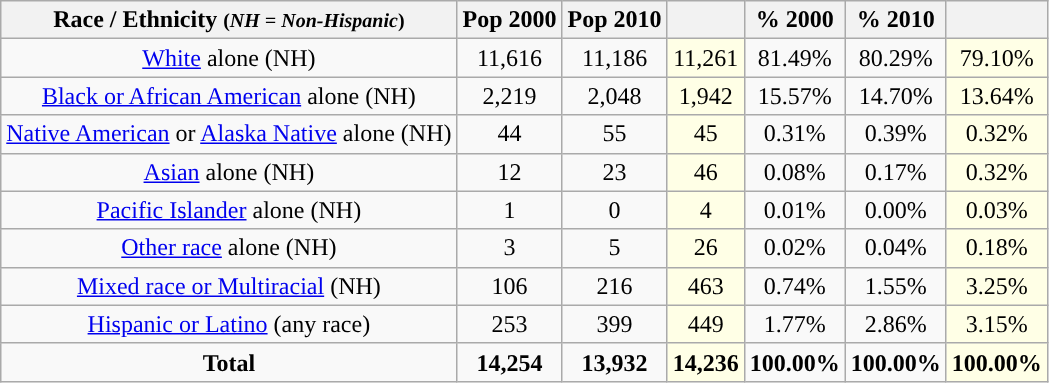<table class="wikitable" style="text-align:center;">
<tr>
<th>Race / Ethnicity <small>(<em>NH = Non-Hispanic</em>)</small></th>
<th>Pop 2000</th>
<th>Pop 2010</th>
<th></th>
<th>% 2000</th>
<th>% 2010</th>
<th></th>
</tr>
<tr>
<td><a href='#'>White</a> alone (NH)</td>
<td>11,616</td>
<td>11,186</td>
<td style='background: #ffffe6;'>11,261</td>
<td>81.49%</td>
<td>80.29%</td>
<td style='background: #ffffe6;'>79.10%</td>
</tr>
<tr>
<td><a href='#'>Black or African American</a> alone (NH)</td>
<td>2,219</td>
<td>2,048</td>
<td style='background: #ffffe6;'>1,942</td>
<td>15.57%</td>
<td>14.70%</td>
<td style='background: #ffffe6;'>13.64%</td>
</tr>
<tr>
<td><a href='#'>Native American</a> or <a href='#'>Alaska Native</a> alone (NH)</td>
<td>44</td>
<td>55</td>
<td style='background: #ffffe6;'>45</td>
<td>0.31%</td>
<td>0.39%</td>
<td style='background: #ffffe6;'>0.32%</td>
</tr>
<tr>
<td><a href='#'>Asian</a> alone (NH)</td>
<td>12</td>
<td>23</td>
<td style='background: #ffffe6;'>46</td>
<td>0.08%</td>
<td>0.17%</td>
<td style='background: #ffffe6;'>0.32%</td>
</tr>
<tr>
<td><a href='#'>Pacific Islander</a> alone (NH)</td>
<td>1</td>
<td>0</td>
<td style='background: #ffffe6;'>4</td>
<td>0.01%</td>
<td>0.00%</td>
<td style='background: #ffffe6;'>0.03%</td>
</tr>
<tr>
<td><a href='#'>Other race</a> alone (NH)</td>
<td>3</td>
<td>5</td>
<td style='background: #ffffe6;'>26</td>
<td>0.02%</td>
<td>0.04%</td>
<td style='background: #ffffe6;'>0.18%</td>
</tr>
<tr>
<td><a href='#'>Mixed race or Multiracial</a> (NH)</td>
<td>106</td>
<td>216</td>
<td style='background: #ffffe6;'>463</td>
<td>0.74%</td>
<td>1.55%</td>
<td style='background: #ffffe6;'>3.25%</td>
</tr>
<tr>
<td><a href='#'>Hispanic or Latino</a> (any race)</td>
<td>253</td>
<td>399</td>
<td style='background: #ffffe6;'>449</td>
<td>1.77%</td>
<td>2.86%</td>
<td style='background: #ffffe6;'>3.15%</td>
</tr>
<tr>
<td><strong>Total</strong></td>
<td><strong>14,254</strong></td>
<td><strong>13,932</strong></td>
<td style='background: #ffffe6;'><strong>14,236</strong></td>
<td><strong>100.00%</strong></td>
<td><strong>100.00%</strong></td>
<td style='background: #ffffe6;'><strong>100.00%</strong></td>
</tr>
</table>
